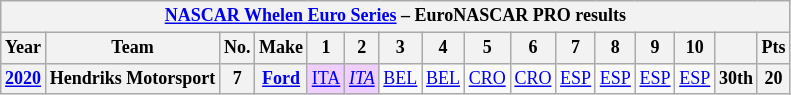<table class="wikitable" style="text-align:center; font-size:75%">
<tr>
<th colspan=21><a href='#'>NASCAR Whelen Euro Series</a> – EuroNASCAR PRO results</th>
</tr>
<tr>
<th>Year</th>
<th>Team</th>
<th>No.</th>
<th>Make</th>
<th>1</th>
<th>2</th>
<th>3</th>
<th>4</th>
<th>5</th>
<th>6</th>
<th>7</th>
<th>8</th>
<th>9</th>
<th>10</th>
<th></th>
<th>Pts</th>
</tr>
<tr>
<th><a href='#'>2020</a></th>
<th nowrap>Hendriks Motorsport</th>
<th>7</th>
<th nowrap><a href='#'>Ford</a></th>
<td style="background-color:#EFCFFF"><a href='#'>ITA</a><br></td>
<td style="background-color:#EFCFFF"><em><a href='#'>ITA</a></em><br></td>
<td><a href='#'>BEL</a></td>
<td><a href='#'>BEL</a></td>
<td><a href='#'>CRO</a></td>
<td><a href='#'>CRO</a></td>
<td><a href='#'>ESP</a></td>
<td><a href='#'>ESP</a></td>
<td><a href='#'>ESP</a></td>
<td><a href='#'>ESP</a></td>
<th>30th</th>
<th>20</th>
</tr>
</table>
